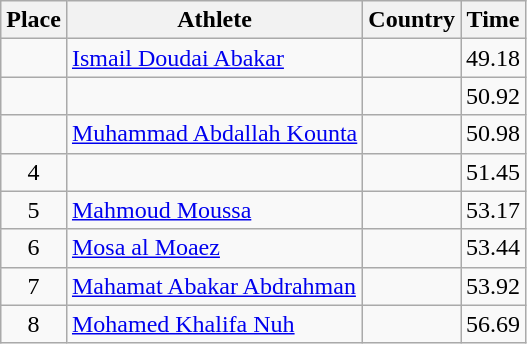<table class="wikitable">
<tr>
<th>Place</th>
<th>Athlete</th>
<th>Country</th>
<th>Time</th>
</tr>
<tr>
<td align=center></td>
<td><a href='#'>Ismail Doudai Abakar</a></td>
<td></td>
<td>49.18</td>
</tr>
<tr>
<td align=center></td>
<td></td>
<td></td>
<td>50.92</td>
</tr>
<tr>
<td align=center></td>
<td><a href='#'>Muhammad Abdallah Kounta</a></td>
<td></td>
<td>50.98</td>
</tr>
<tr>
<td align=center>4</td>
<td></td>
<td></td>
<td>51.45</td>
</tr>
<tr>
<td align=center>5</td>
<td><a href='#'>Mahmoud Moussa</a></td>
<td></td>
<td>53.17</td>
</tr>
<tr>
<td align=center>6</td>
<td><a href='#'>Mosa al Moaez</a></td>
<td></td>
<td>53.44</td>
</tr>
<tr>
<td align=center>7</td>
<td><a href='#'>Mahamat Abakar Abdrahman</a></td>
<td></td>
<td>53.92</td>
</tr>
<tr>
<td align=center>8</td>
<td><a href='#'>Mohamed Khalifa Nuh</a></td>
<td></td>
<td>56.69</td>
</tr>
</table>
